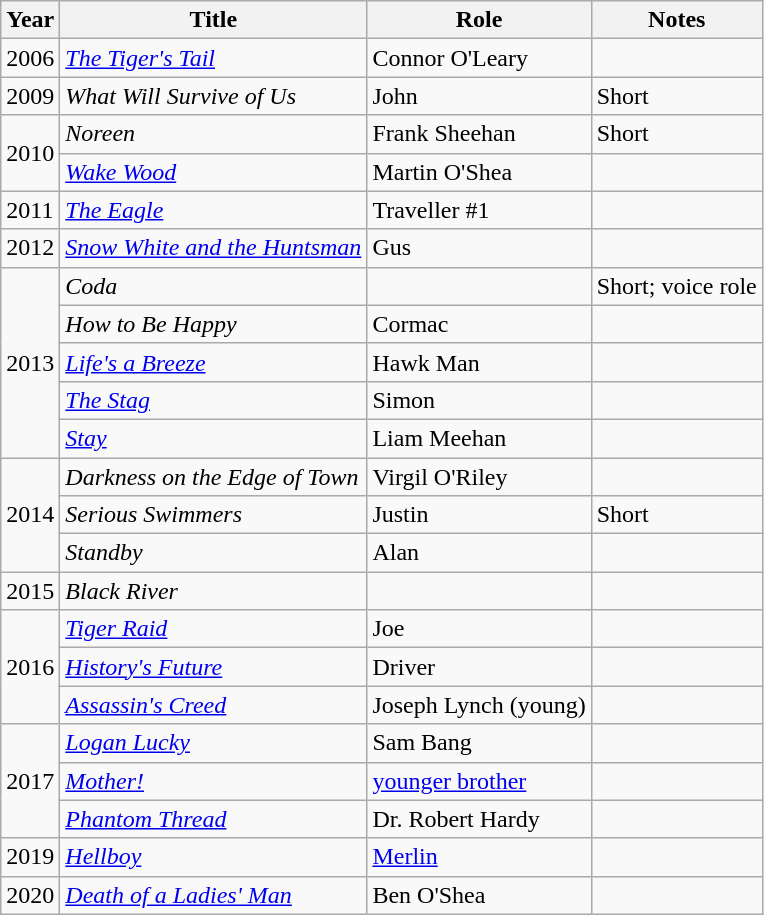<table class="wikitable plainrowheaders sortable">
<tr>
<th scope="col">Year</th>
<th scope="col">Title</th>
<th scope="col">Role</th>
<th class="unsortable">Notes</th>
</tr>
<tr>
<td>2006</td>
<td><em><a href='#'>The Tiger's Tail</a></em></td>
<td>Connor O'Leary</td>
<td></td>
</tr>
<tr>
<td>2009</td>
<td><em>What Will Survive of Us</em></td>
<td>John</td>
<td>Short</td>
</tr>
<tr>
<td rowspan="2">2010</td>
<td><em>Noreen</em></td>
<td>Frank Sheehan</td>
<td>Short</td>
</tr>
<tr>
<td><em><a href='#'>Wake Wood</a></em></td>
<td>Martin O'Shea</td>
<td></td>
</tr>
<tr>
<td>2011</td>
<td><em><a href='#'>The Eagle</a></em></td>
<td>Traveller #1</td>
<td></td>
</tr>
<tr>
<td>2012</td>
<td><em><a href='#'>Snow White and the Huntsman</a></em></td>
<td>Gus</td>
<td></td>
</tr>
<tr>
<td rowspan="5">2013</td>
<td><em>Coda</em></td>
<td></td>
<td>Short; voice role</td>
</tr>
<tr>
<td><em>How to Be Happy</em></td>
<td>Cormac</td>
<td></td>
</tr>
<tr>
<td><em><a href='#'>Life's a Breeze</a></em></td>
<td>Hawk Man</td>
<td></td>
</tr>
<tr>
<td><em><a href='#'>The Stag</a></em></td>
<td>Simon</td>
<td></td>
</tr>
<tr>
<td><em><a href='#'>Stay</a></em></td>
<td>Liam Meehan</td>
<td></td>
</tr>
<tr>
<td rowspan="3">2014</td>
<td><em>Darkness on the Edge of Town</em></td>
<td>Virgil O'Riley</td>
<td></td>
</tr>
<tr>
<td><em>Serious Swimmers</em></td>
<td>Justin</td>
<td>Short</td>
</tr>
<tr>
<td><em>Standby</em></td>
<td>Alan</td>
<td></td>
</tr>
<tr>
<td>2015</td>
<td><em>Black River</em></td>
<td></td>
<td></td>
</tr>
<tr>
<td rowspan="3">2016</td>
<td><em><a href='#'>Tiger Raid</a></em></td>
<td>Joe</td>
<td></td>
</tr>
<tr>
<td><em><a href='#'>History's Future</a></em></td>
<td>Driver</td>
<td></td>
</tr>
<tr>
<td><em><a href='#'>Assassin's Creed</a></em></td>
<td>Joseph Lynch (young)</td>
<td></td>
</tr>
<tr>
<td rowspan="3">2017</td>
<td><em><a href='#'>Logan Lucky</a></em></td>
<td>Sam Bang</td>
<td></td>
</tr>
<tr>
<td><em><a href='#'>Mother!</a></em></td>
<td><a href='#'>younger brother</a></td>
<td></td>
</tr>
<tr>
<td><em><a href='#'>Phantom Thread</a></em></td>
<td>Dr. Robert Hardy</td>
<td></td>
</tr>
<tr>
<td>2019</td>
<td><em><a href='#'>Hellboy</a></em></td>
<td><a href='#'>Merlin</a></td>
<td></td>
</tr>
<tr>
<td>2020</td>
<td><em><a href='#'>Death of a Ladies' Man</a></em></td>
<td>Ben O'Shea</td>
<td></td>
</tr>
</table>
